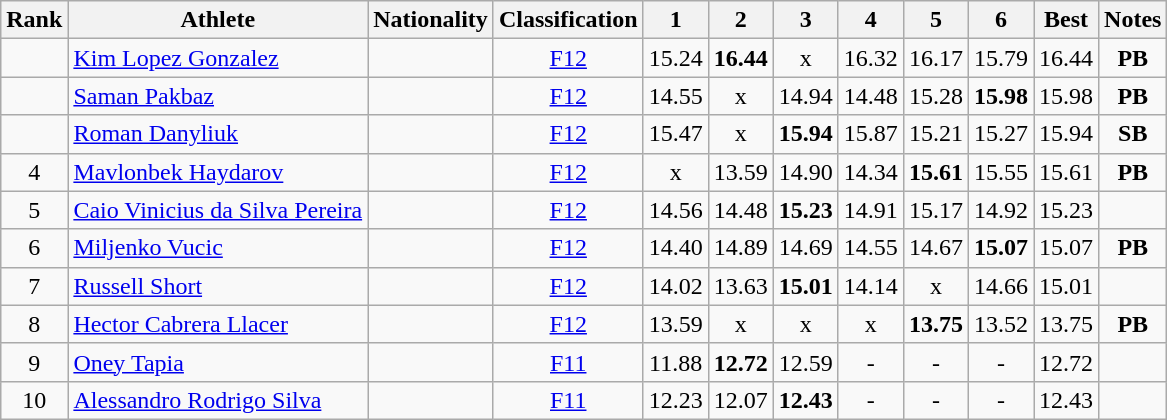<table class="wikitable sortable" style="text-align:center">
<tr>
<th>Rank</th>
<th>Athlete</th>
<th>Nationality</th>
<th>Classification</th>
<th width="25">1</th>
<th width="25">2</th>
<th width="25">3</th>
<th width="25">4</th>
<th width="25">5</th>
<th width="25">6</th>
<th>Best</th>
<th>Notes</th>
</tr>
<tr>
<td></td>
<td style="text-align:left;"><a href='#'>Kim Lopez Gonzalez</a></td>
<td style="text-align:left;"></td>
<td><a href='#'>F12</a></td>
<td>15.24</td>
<td><strong>16.44</strong></td>
<td>x</td>
<td>16.32</td>
<td>16.17</td>
<td>15.79</td>
<td>16.44</td>
<td><strong>PB</strong></td>
</tr>
<tr>
<td></td>
<td style="text-align:left;"><a href='#'>Saman Pakbaz</a></td>
<td style="text-align:left;"></td>
<td><a href='#'>F12</a></td>
<td>14.55</td>
<td>x</td>
<td>14.94</td>
<td>14.48</td>
<td>15.28</td>
<td><strong>15.98</strong></td>
<td>15.98</td>
<td><strong>PB</strong></td>
</tr>
<tr>
<td></td>
<td style="text-align:left;"><a href='#'>Roman Danyliuk</a></td>
<td style="text-align:left;"></td>
<td><a href='#'>F12</a></td>
<td>15.47</td>
<td>x</td>
<td><strong>15.94</strong></td>
<td>15.87</td>
<td>15.21</td>
<td>15.27</td>
<td>15.94</td>
<td><strong>SB</strong></td>
</tr>
<tr>
<td>4</td>
<td style="text-align:left;"><a href='#'>Mavlonbek Haydarov</a></td>
<td style="text-align:left;"></td>
<td><a href='#'>F12</a></td>
<td>x</td>
<td>13.59</td>
<td>14.90</td>
<td>14.34</td>
<td><strong>15.61</strong></td>
<td>15.55</td>
<td>15.61</td>
<td><strong>PB</strong></td>
</tr>
<tr>
<td>5</td>
<td style="text-align:left;"><a href='#'>Caio Vinicius da Silva Pereira</a></td>
<td style="text-align:left;"></td>
<td><a href='#'>F12</a></td>
<td>14.56</td>
<td>14.48</td>
<td><strong>15.23</strong></td>
<td>14.91</td>
<td>15.17</td>
<td>14.92</td>
<td>15.23</td>
<td></td>
</tr>
<tr>
<td>6</td>
<td style="text-align:left;"><a href='#'>Miljenko Vucic</a></td>
<td style="text-align:left;"></td>
<td><a href='#'>F12</a></td>
<td>14.40</td>
<td>14.89</td>
<td>14.69</td>
<td>14.55</td>
<td>14.67</td>
<td><strong>15.07</strong></td>
<td>15.07</td>
<td><strong>PB</strong></td>
</tr>
<tr>
<td>7</td>
<td style="text-align:left;"><a href='#'>Russell Short</a></td>
<td style="text-align:left;"></td>
<td><a href='#'>F12</a></td>
<td>14.02</td>
<td>13.63</td>
<td><strong>15.01</strong></td>
<td>14.14</td>
<td>x</td>
<td>14.66</td>
<td>15.01</td>
<td></td>
</tr>
<tr>
<td>8</td>
<td style="text-align:left;"><a href='#'>Hector Cabrera Llacer</a></td>
<td style="text-align:left;"></td>
<td><a href='#'>F12</a></td>
<td>13.59</td>
<td>x</td>
<td>x</td>
<td>x</td>
<td><strong>13.75</strong></td>
<td>13.52</td>
<td>13.75</td>
<td><strong>PB</strong></td>
</tr>
<tr>
<td>9</td>
<td style="text-align:left;"><a href='#'>Oney Tapia</a></td>
<td style="text-align:left;"></td>
<td><a href='#'>F11</a></td>
<td>11.88</td>
<td><strong>12.72</strong></td>
<td>12.59</td>
<td>-</td>
<td>-</td>
<td>-</td>
<td>12.72</td>
<td></td>
</tr>
<tr>
<td>10</td>
<td style="text-align:left;"><a href='#'>Alessandro Rodrigo Silva</a></td>
<td style="text-align:left;"></td>
<td><a href='#'>F11</a></td>
<td>12.23</td>
<td>12.07</td>
<td><strong>12.43</strong></td>
<td>-</td>
<td>-</td>
<td>-</td>
<td>12.43</td>
<td></td>
</tr>
</table>
